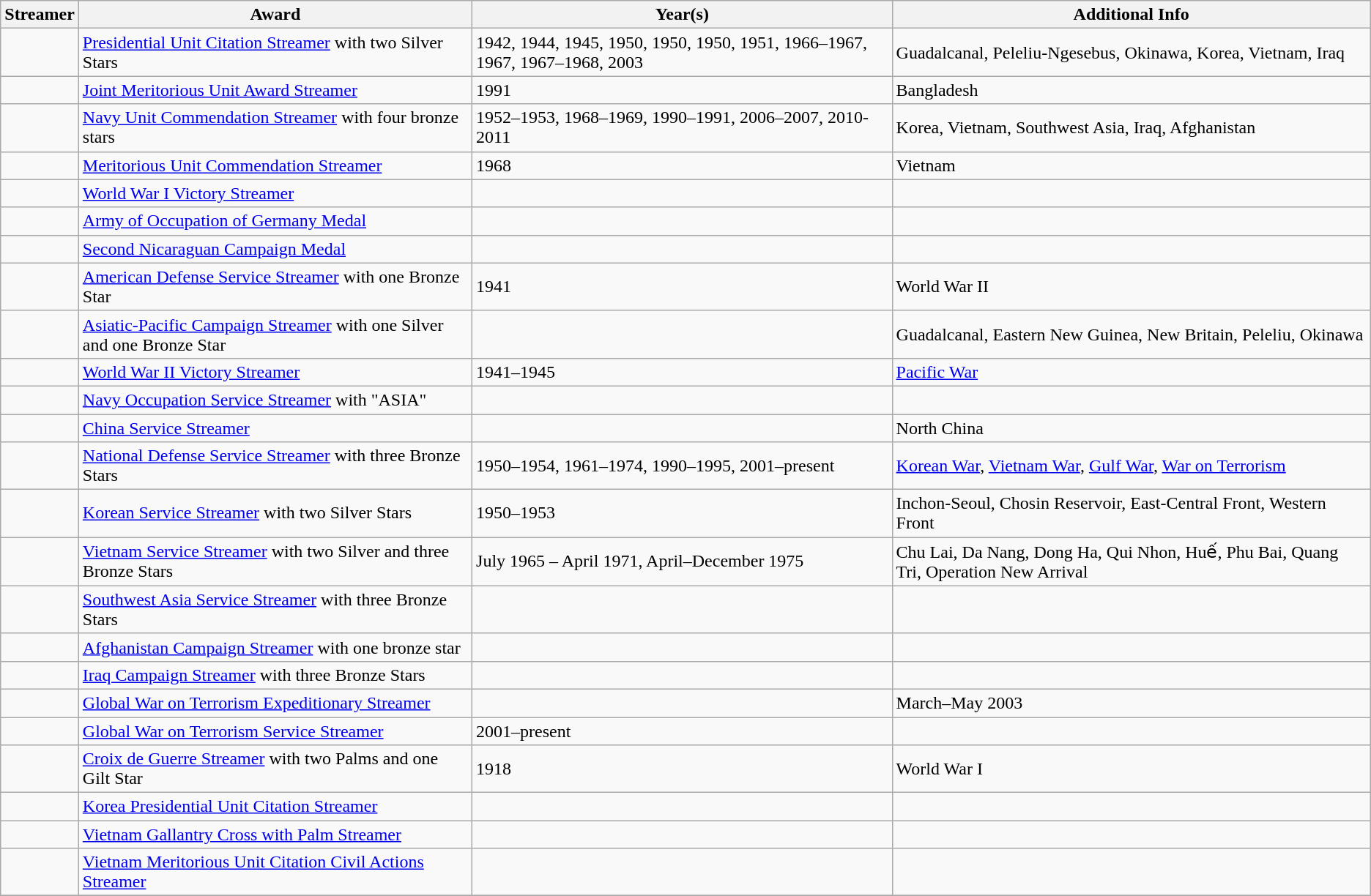<table class=wikitable>
<tr>
<th>Streamer</th>
<th>Award</th>
<th>Year(s)</th>
<th>Additional Info</th>
</tr>
<tr>
<td></td>
<td><a href='#'>Presidential Unit Citation Streamer</a> with two Silver Stars</td>
<td>1942, 1944, 1945, 1950, 1950, 1950, 1951, 1966–1967, 1967, 1967–1968, 2003</td>
<td>Guadalcanal, Peleliu-Ngesebus, Okinawa, Korea, Vietnam, Iraq</td>
</tr>
<tr>
<td></td>
<td><a href='#'>Joint Meritorious Unit Award Streamer</a></td>
<td>1991</td>
<td>Bangladesh</td>
</tr>
<tr>
<td></td>
<td><a href='#'>Navy Unit Commendation Streamer</a> with four bronze stars</td>
<td>1952–1953, 1968–1969, 1990–1991, 2006–2007, 2010-2011</td>
<td>Korea, Vietnam, Southwest Asia, Iraq, Afghanistan</td>
</tr>
<tr>
<td></td>
<td><a href='#'>Meritorious Unit Commendation Streamer</a></td>
<td>1968</td>
<td>Vietnam</td>
</tr>
<tr>
<td></td>
<td><a href='#'>World War I Victory Streamer</a></td>
<td><br></td>
<td><br></td>
</tr>
<tr>
<td></td>
<td><a href='#'>Army of Occupation of Germany Medal</a></td>
<td><br></td>
<td><br></td>
</tr>
<tr>
<td></td>
<td><a href='#'>Second Nicaraguan Campaign Medal</a></td>
<td><br></td>
<td><br></td>
</tr>
<tr>
<td></td>
<td><a href='#'>American Defense Service Streamer</a> with one Bronze Star</td>
<td>1941</td>
<td>World War II</td>
</tr>
<tr>
<td></td>
<td><a href='#'>Asiatic-Pacific Campaign Streamer</a> with one Silver and one Bronze Star</td>
<td><br></td>
<td>Guadalcanal, Eastern New Guinea, New Britain, Peleliu, Okinawa</td>
</tr>
<tr>
<td></td>
<td><a href='#'>World War II Victory Streamer</a></td>
<td>1941–1945</td>
<td><a href='#'>Pacific War</a></td>
</tr>
<tr>
<td></td>
<td><a href='#'>Navy Occupation Service Streamer</a> with "ASIA"</td>
<td><br></td>
<td><br></td>
</tr>
<tr>
<td></td>
<td><a href='#'>China Service Streamer</a></td>
<td><br></td>
<td>North China</td>
</tr>
<tr>
<td></td>
<td><a href='#'>National Defense Service Streamer</a> with three Bronze Stars</td>
<td>1950–1954, 1961–1974, 1990–1995, 2001–present</td>
<td><a href='#'>Korean War</a>, <a href='#'>Vietnam War</a>, <a href='#'>Gulf War</a>, <a href='#'>War on Terrorism</a></td>
</tr>
<tr>
<td></td>
<td><a href='#'>Korean Service Streamer</a> with two Silver Stars</td>
<td>1950–1953</td>
<td>Inchon-Seoul, Chosin Reservoir, East-Central Front, Western Front</td>
</tr>
<tr>
<td></td>
<td><a href='#'>Vietnam Service Streamer</a> with two Silver and three Bronze Stars</td>
<td>July 1965 – April 1971, April–December 1975</td>
<td>Chu Lai, Da Nang, Dong Ha, Qui Nhon, Huế, Phu Bai, Quang Tri, Operation New Arrival</td>
</tr>
<tr>
<td></td>
<td><a href='#'>Southwest Asia Service Streamer</a> with three Bronze Stars</td>
<td><br></td>
<td><br></td>
</tr>
<tr>
<td></td>
<td><a href='#'>Afghanistan Campaign Streamer</a> with one bronze star</td>
<td><br></td>
<td><br></td>
</tr>
<tr>
<td></td>
<td><a href='#'>Iraq Campaign Streamer</a> with three Bronze Stars</td>
<td><br></td>
<td><br></td>
</tr>
<tr>
<td></td>
<td><a href='#'>Global War on Terrorism Expeditionary Streamer</a></td>
<td><br></td>
<td>March–May 2003</td>
</tr>
<tr>
<td></td>
<td><a href='#'>Global War on Terrorism Service Streamer</a></td>
<td>2001–present</td>
<td><br></td>
</tr>
<tr>
<td></td>
<td><a href='#'>Croix de Guerre Streamer</a>  with two Palms and one Gilt Star</td>
<td>1918</td>
<td>World War I</td>
</tr>
<tr>
<td></td>
<td><a href='#'>Korea Presidential Unit Citation Streamer</a></td>
<td><br></td>
<td><br></td>
</tr>
<tr>
<td></td>
<td><a href='#'>Vietnam Gallantry Cross with Palm Streamer</a></td>
<td><br></td>
<td><br></td>
</tr>
<tr>
<td></td>
<td><a href='#'>Vietnam Meritorious Unit Citation Civil Actions Streamer</a></td>
<td><br></td>
<td><br></td>
</tr>
<tr>
</tr>
</table>
